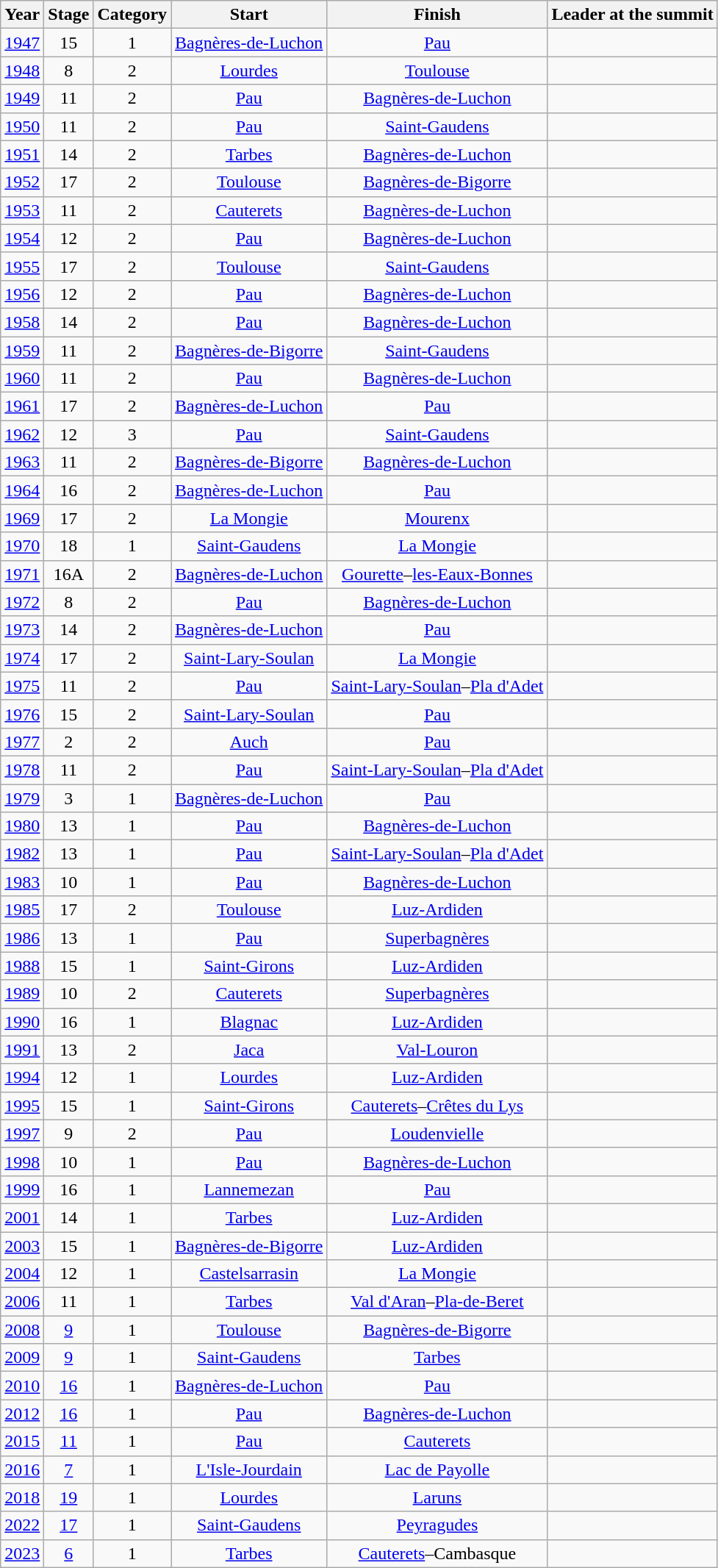<table class="wikitable" style="text-align: center;">
<tr>
<th>Year</th>
<th>Stage</th>
<th>Category</th>
<th>Start</th>
<th>Finish</th>
<th>Leader at the summit</th>
</tr>
<tr>
<td><a href='#'>1947</a></td>
<td>15</td>
<td>1</td>
<td><a href='#'>Bagnères-de-Luchon</a></td>
<td><a href='#'>Pau</a></td>
<td align=left></td>
</tr>
<tr>
<td><a href='#'>1948</a></td>
<td>8</td>
<td>2</td>
<td><a href='#'>Lourdes</a></td>
<td><a href='#'>Toulouse</a></td>
<td align=left></td>
</tr>
<tr>
<td><a href='#'>1949</a></td>
<td>11</td>
<td>2</td>
<td><a href='#'>Pau</a></td>
<td><a href='#'>Bagnères-de-Luchon</a></td>
<td align=left></td>
</tr>
<tr>
<td><a href='#'>1950</a></td>
<td>11</td>
<td>2</td>
<td><a href='#'>Pau</a></td>
<td><a href='#'>Saint-Gaudens</a></td>
<td align=left></td>
</tr>
<tr>
<td><a href='#'>1951</a></td>
<td>14</td>
<td>2</td>
<td><a href='#'>Tarbes</a></td>
<td><a href='#'>Bagnères-de-Luchon</a></td>
<td align=left></td>
</tr>
<tr>
<td><a href='#'>1952</a></td>
<td>17</td>
<td>2</td>
<td><a href='#'>Toulouse</a></td>
<td><a href='#'>Bagnères-de-Bigorre</a></td>
<td align=left></td>
</tr>
<tr>
<td><a href='#'>1953</a></td>
<td>11</td>
<td>2</td>
<td><a href='#'>Cauterets</a></td>
<td><a href='#'>Bagnères-de-Luchon</a></td>
<td align=left></td>
</tr>
<tr>
<td><a href='#'>1954</a></td>
<td>12</td>
<td>2</td>
<td><a href='#'>Pau</a></td>
<td><a href='#'>Bagnères-de-Luchon</a></td>
<td align=left></td>
</tr>
<tr>
<td><a href='#'>1955</a></td>
<td>17</td>
<td>2</td>
<td><a href='#'>Toulouse</a></td>
<td><a href='#'>Saint-Gaudens</a></td>
<td align=left></td>
</tr>
<tr>
<td><a href='#'>1956</a></td>
<td>12</td>
<td>2</td>
<td><a href='#'>Pau</a></td>
<td><a href='#'>Bagnères-de-Luchon</a></td>
<td align=left></td>
</tr>
<tr>
<td><a href='#'>1958</a></td>
<td>14</td>
<td>2</td>
<td><a href='#'>Pau</a></td>
<td><a href='#'>Bagnères-de-Luchon</a></td>
<td align=left></td>
</tr>
<tr>
<td><a href='#'>1959</a></td>
<td>11</td>
<td>2</td>
<td><a href='#'>Bagnères-de-Bigorre</a></td>
<td><a href='#'>Saint-Gaudens</a></td>
<td align=left></td>
</tr>
<tr>
<td><a href='#'>1960</a></td>
<td>11</td>
<td>2</td>
<td><a href='#'>Pau</a></td>
<td><a href='#'>Bagnères-de-Luchon</a></td>
<td align=left></td>
</tr>
<tr>
<td><a href='#'>1961</a></td>
<td>17</td>
<td>2</td>
<td><a href='#'>Bagnères-de-Luchon</a></td>
<td><a href='#'>Pau</a></td>
<td align=left></td>
</tr>
<tr>
<td><a href='#'>1962</a></td>
<td>12</td>
<td>3</td>
<td><a href='#'>Pau</a></td>
<td><a href='#'>Saint-Gaudens</a></td>
<td align=left></td>
</tr>
<tr>
<td><a href='#'>1963</a></td>
<td>11</td>
<td>2</td>
<td><a href='#'>Bagnères-de-Bigorre</a></td>
<td><a href='#'>Bagnères-de-Luchon</a></td>
<td align=left></td>
</tr>
<tr>
<td><a href='#'>1964</a></td>
<td>16</td>
<td>2</td>
<td><a href='#'>Bagnères-de-Luchon</a></td>
<td><a href='#'>Pau</a></td>
<td align=left></td>
</tr>
<tr>
<td><a href='#'>1969</a></td>
<td>17</td>
<td>2</td>
<td><a href='#'>La Mongie</a></td>
<td><a href='#'>Mourenx</a></td>
<td align=left></td>
</tr>
<tr>
<td><a href='#'>1970</a></td>
<td>18</td>
<td>1</td>
<td><a href='#'>Saint-Gaudens</a></td>
<td><a href='#'>La Mongie</a></td>
<td align=left></td>
</tr>
<tr>
<td><a href='#'>1971</a></td>
<td>16A</td>
<td>2</td>
<td><a href='#'>Bagnères-de-Luchon</a></td>
<td><a href='#'>Gourette</a>–<a href='#'>les-Eaux-Bonnes</a></td>
<td align=left></td>
</tr>
<tr>
<td><a href='#'>1972</a></td>
<td>8</td>
<td>2</td>
<td><a href='#'>Pau</a></td>
<td><a href='#'>Bagnères-de-Luchon</a></td>
<td align=left></td>
</tr>
<tr>
<td><a href='#'>1973</a></td>
<td>14</td>
<td>2</td>
<td><a href='#'>Bagnères-de-Luchon</a></td>
<td><a href='#'>Pau</a></td>
<td align=left></td>
</tr>
<tr>
<td><a href='#'>1974</a></td>
<td>17</td>
<td>2</td>
<td><a href='#'>Saint-Lary-Soulan</a></td>
<td><a href='#'>La Mongie</a></td>
<td align=left></td>
</tr>
<tr>
<td><a href='#'>1975</a></td>
<td>11</td>
<td>2</td>
<td><a href='#'>Pau</a></td>
<td><a href='#'>Saint-Lary-Soulan</a>–<a href='#'>Pla d'Adet</a></td>
<td align=left></td>
</tr>
<tr>
<td><a href='#'>1976</a></td>
<td>15</td>
<td>2</td>
<td><a href='#'>Saint-Lary-Soulan</a></td>
<td><a href='#'>Pau</a></td>
<td align=left></td>
</tr>
<tr>
<td><a href='#'>1977</a></td>
<td>2</td>
<td>2</td>
<td><a href='#'>Auch</a></td>
<td><a href='#'>Pau</a></td>
<td align=left></td>
</tr>
<tr>
<td><a href='#'>1978</a></td>
<td>11</td>
<td>2</td>
<td><a href='#'>Pau</a></td>
<td><a href='#'>Saint-Lary-Soulan</a>–<a href='#'>Pla d'Adet</a></td>
<td align=left></td>
</tr>
<tr>
<td><a href='#'>1979</a></td>
<td>3</td>
<td>1</td>
<td><a href='#'>Bagnères-de-Luchon</a></td>
<td><a href='#'>Pau</a></td>
<td align=left></td>
</tr>
<tr>
<td><a href='#'>1980</a></td>
<td>13</td>
<td>1</td>
<td><a href='#'>Pau</a></td>
<td><a href='#'>Bagnères-de-Luchon</a></td>
<td align=left></td>
</tr>
<tr>
<td><a href='#'>1982</a></td>
<td>13</td>
<td>1</td>
<td><a href='#'>Pau</a></td>
<td><a href='#'>Saint-Lary-Soulan</a>–<a href='#'>Pla d'Adet</a></td>
<td align=left></td>
</tr>
<tr>
<td><a href='#'>1983</a></td>
<td>10</td>
<td>1</td>
<td><a href='#'>Pau</a></td>
<td><a href='#'>Bagnères-de-Luchon</a></td>
<td align=left></td>
</tr>
<tr>
<td><a href='#'>1985</a></td>
<td>17</td>
<td>2</td>
<td><a href='#'>Toulouse</a></td>
<td><a href='#'>Luz-Ardiden</a></td>
<td align=left></td>
</tr>
<tr>
<td><a href='#'>1986</a></td>
<td>13</td>
<td>1</td>
<td><a href='#'>Pau</a></td>
<td><a href='#'>Superbagnères</a></td>
<td align=left></td>
</tr>
<tr>
<td><a href='#'>1988</a></td>
<td>15</td>
<td>1</td>
<td><a href='#'>Saint-Girons</a></td>
<td><a href='#'>Luz-Ardiden</a></td>
<td align=left></td>
</tr>
<tr>
<td><a href='#'>1989</a></td>
<td>10</td>
<td>2</td>
<td><a href='#'>Cauterets</a></td>
<td><a href='#'>Superbagnères</a></td>
<td align=left></td>
</tr>
<tr>
<td><a href='#'>1990</a></td>
<td>16</td>
<td>1</td>
<td><a href='#'>Blagnac</a></td>
<td><a href='#'>Luz-Ardiden</a></td>
<td align=left></td>
</tr>
<tr>
<td><a href='#'>1991</a></td>
<td>13</td>
<td>2</td>
<td><a href='#'>Jaca</a></td>
<td><a href='#'>Val-Louron</a></td>
<td align=left></td>
</tr>
<tr>
<td><a href='#'>1994</a></td>
<td>12</td>
<td>1</td>
<td><a href='#'>Lourdes</a></td>
<td><a href='#'>Luz-Ardiden</a></td>
<td align=left></td>
</tr>
<tr>
<td><a href='#'>1995</a></td>
<td>15</td>
<td>1</td>
<td><a href='#'>Saint-Girons</a></td>
<td><a href='#'>Cauterets</a>–<a href='#'>Crêtes du Lys</a></td>
<td align=left></td>
</tr>
<tr>
<td><a href='#'>1997</a></td>
<td>9</td>
<td>2</td>
<td><a href='#'>Pau</a></td>
<td><a href='#'>Loudenvielle</a></td>
<td align=left></td>
</tr>
<tr>
<td><a href='#'>1998</a></td>
<td>10</td>
<td>1</td>
<td><a href='#'>Pau</a></td>
<td><a href='#'>Bagnères-de-Luchon</a></td>
<td align=left></td>
</tr>
<tr>
<td><a href='#'>1999</a></td>
<td>16</td>
<td>1</td>
<td><a href='#'>Lannemezan</a></td>
<td><a href='#'>Pau</a></td>
<td align=left></td>
</tr>
<tr>
<td><a href='#'>2001</a></td>
<td>14</td>
<td>1</td>
<td><a href='#'>Tarbes</a></td>
<td><a href='#'>Luz-Ardiden</a></td>
<td align=left></td>
</tr>
<tr>
<td><a href='#'>2003</a></td>
<td>15</td>
<td>1</td>
<td><a href='#'>Bagnères-de-Bigorre</a></td>
<td><a href='#'>Luz-Ardiden</a></td>
<td align=left></td>
</tr>
<tr>
<td><a href='#'>2004</a></td>
<td>12</td>
<td>1</td>
<td><a href='#'>Castelsarrasin</a></td>
<td><a href='#'>La Mongie</a></td>
<td align=left></td>
</tr>
<tr>
<td><a href='#'>2006</a></td>
<td>11</td>
<td>1</td>
<td><a href='#'>Tarbes</a></td>
<td><a href='#'>Val d'Aran</a>–<a href='#'>Pla-de-Beret</a></td>
<td align=left></td>
</tr>
<tr>
<td><a href='#'>2008</a></td>
<td><a href='#'>9</a></td>
<td>1</td>
<td><a href='#'>Toulouse</a></td>
<td><a href='#'>Bagnères-de-Bigorre</a></td>
<td align=left></td>
</tr>
<tr>
<td><a href='#'>2009</a></td>
<td><a href='#'>9</a></td>
<td>1</td>
<td><a href='#'>Saint-Gaudens</a></td>
<td><a href='#'>Tarbes</a></td>
<td align=left> </s></td>
</tr>
<tr>
<td><a href='#'>2010</a></td>
<td><a href='#'>16</a></td>
<td>1</td>
<td><a href='#'>Bagnères-de-Luchon</a></td>
<td><a href='#'>Pau</a></td>
<td align=left></td>
</tr>
<tr>
<td><a href='#'>2012</a></td>
<td><a href='#'>16</a></td>
<td>1</td>
<td><a href='#'>Pau</a></td>
<td><a href='#'>Bagnères-de-Luchon</a></td>
<td align=left></td>
</tr>
<tr>
<td><a href='#'>2015</a></td>
<td><a href='#'>11</a></td>
<td>1</td>
<td><a href='#'>Pau</a></td>
<td><a href='#'>Cauterets</a></td>
<td align=left></td>
</tr>
<tr>
<td><a href='#'>2016</a></td>
<td><a href='#'>7</a></td>
<td>1</td>
<td><a href='#'>L'Isle-Jourdain</a></td>
<td><a href='#'>Lac de Payolle</a></td>
<td align=left></td>
</tr>
<tr>
<td><a href='#'>2018</a></td>
<td><a href='#'>19</a></td>
<td>1</td>
<td><a href='#'>Lourdes</a></td>
<td><a href='#'>Laruns</a></td>
<td align=left></td>
</tr>
<tr>
<td><a href='#'>2022</a></td>
<td><a href='#'>17</a></td>
<td>1</td>
<td><a href='#'>Saint-Gaudens</a></td>
<td><a href='#'>Peyragudes</a></td>
<td align=left></td>
</tr>
<tr>
<td><a href='#'>2023</a></td>
<td><a href='#'>6</a></td>
<td>1</td>
<td><a href='#'>Tarbes</a></td>
<td><a href='#'>Cauterets</a>–Cambasque</td>
<td align=left></td>
</tr>
</table>
